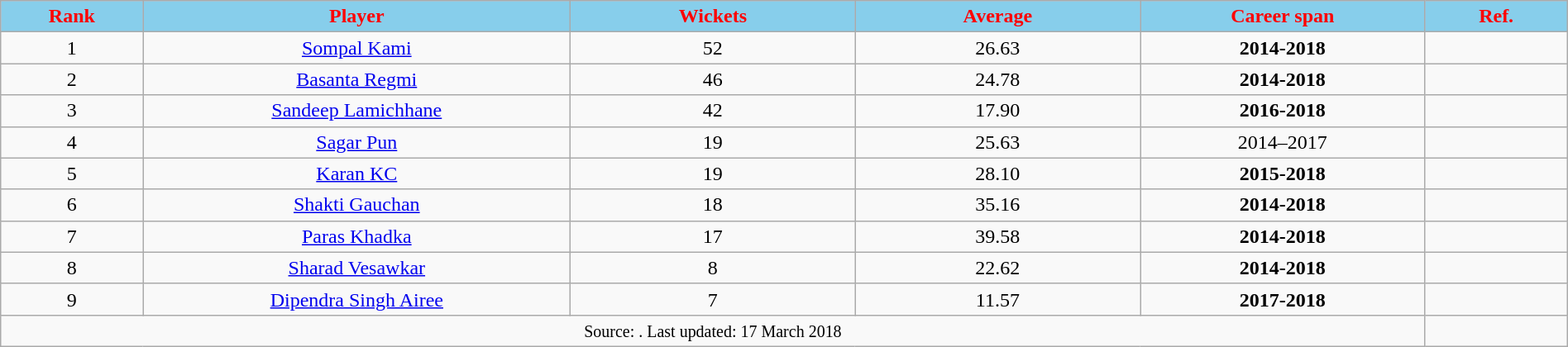<table style="width:100%; text-align:center;" class="wikitable">
<tr style="background:#9cf;">
<th style="background:SkyBlue; color:Red; width:5%;" scope="col">Rank</th>
<th style="background:SkyBlue; color:Red; width:15%;" scope="col">Player</th>
<th style="background:SkyBlue; color:Red; width:10%;" scope="col">Wickets</th>
<th style="background:SkyBlue; color:Red; width:10%;" scope="col">Average</th>
<th style="background:SkyBlue; color:Red; width:10%;" scope="col">Career span</th>
<th style="background:SkyBlue; color:Red; width:5%;" scope="col">Ref.</th>
</tr>
<tr>
<td>1</td>
<td><a href='#'>Sompal Kami</a></td>
<td>52</td>
<td>26.63</td>
<td><strong>2014-2018</strong></td>
<td></td>
</tr>
<tr>
<td>2</td>
<td><a href='#'>Basanta Regmi</a></td>
<td>46</td>
<td>24.78</td>
<td><strong>2014-2018</strong></td>
<td></td>
</tr>
<tr>
<td>3</td>
<td><a href='#'>Sandeep Lamichhane</a></td>
<td>42</td>
<td>17.90</td>
<td><strong>2016-2018</strong></td>
<td></td>
</tr>
<tr>
<td>4</td>
<td><a href='#'>Sagar Pun</a></td>
<td>19</td>
<td>25.63</td>
<td>2014–2017</td>
<td></td>
</tr>
<tr>
<td>5</td>
<td><a href='#'>Karan KC</a></td>
<td>19</td>
<td>28.10</td>
<td><strong>2015-2018</strong></td>
<td></td>
</tr>
<tr>
<td>6</td>
<td><a href='#'>Shakti Gauchan</a></td>
<td>18</td>
<td>35.16</td>
<td><strong>2014-2018</strong></td>
<td></td>
</tr>
<tr>
<td>7</td>
<td><a href='#'>Paras Khadka</a></td>
<td>17</td>
<td>39.58</td>
<td><strong>2014-2018</strong></td>
<td></td>
</tr>
<tr>
<td>8</td>
<td><a href='#'>Sharad Vesawkar</a></td>
<td>8</td>
<td>22.62</td>
<td><strong>2014-2018</strong></td>
<td></td>
</tr>
<tr>
<td>9</td>
<td><a href='#'>Dipendra Singh Airee</a></td>
<td>7</td>
<td>11.57</td>
<td><strong>2017-2018</strong></td>
<td></td>
</tr>
<tr>
<td colspan="5"><small>Source: . Last updated: 17 March 2018</small></td>
<td></td>
</tr>
</table>
